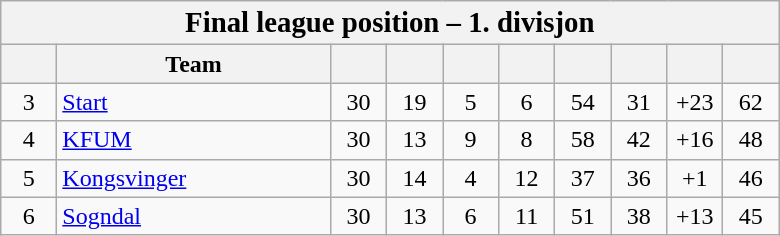<table class="wikitable" style="text-align:center">
<tr>
<th colspan=10><big>Final league position – 1. divisjon</big></th>
</tr>
<tr>
<th width="30"></th>
<th width="175">Team</th>
<th width="30"></th>
<th width="30"></th>
<th width="30"></th>
<th width="30"></th>
<th width="30"></th>
<th width="30"></th>
<th width="30"></th>
<th width="30"></th>
</tr>
<tr>
<td>3</td>
<td align=left><a href='#'>Start</a></td>
<td>30</td>
<td>19</td>
<td>5</td>
<td>6</td>
<td>54</td>
<td>31</td>
<td>+23</td>
<td>62</td>
</tr>
<tr>
<td>4</td>
<td align=left><a href='#'>KFUM</a></td>
<td>30</td>
<td>13</td>
<td>9</td>
<td>8</td>
<td>58</td>
<td>42</td>
<td>+16</td>
<td>48</td>
</tr>
<tr>
<td>5</td>
<td align=left><a href='#'>Kongsvinger</a></td>
<td>30</td>
<td>14</td>
<td>4</td>
<td>12</td>
<td>37</td>
<td>36</td>
<td>+1</td>
<td>46</td>
</tr>
<tr>
<td>6</td>
<td align=left><a href='#'>Sogndal</a></td>
<td>30</td>
<td>13</td>
<td>6</td>
<td>11</td>
<td>51</td>
<td>38</td>
<td>+13</td>
<td>45</td>
</tr>
</table>
